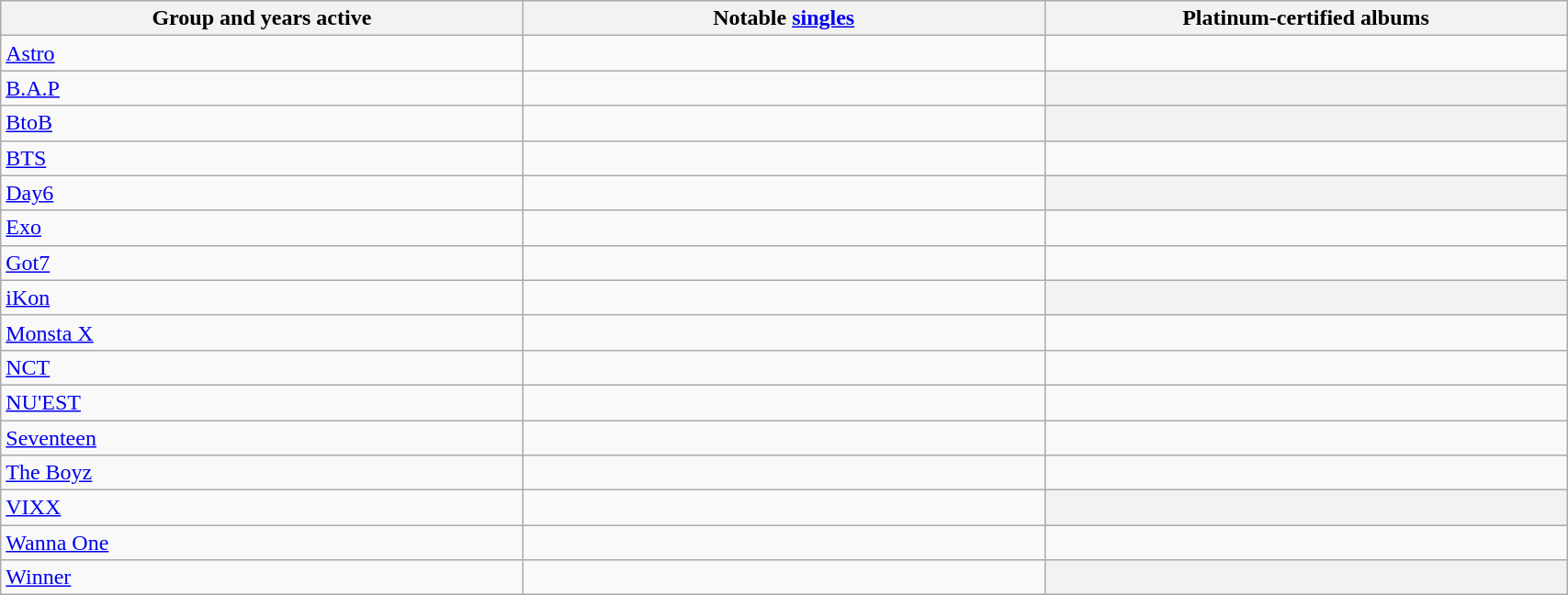<table class="wikitable" style="width:90%">
<tr>
<th style="width:30%">Group and years active</th>
<th style="width:30%">Notable <a href='#'>singles</a></th>
<th style="width:30%">Platinum-certified albums</th>
</tr>
<tr>
<td><a href='#'>Astro</a> </td>
<td></td>
<td></td>
</tr>
<tr>
<td><a href='#'>B.A.P</a> </td>
<td></td>
<th></th>
</tr>
<tr>
<td><a href='#'>BtoB</a> </td>
<td></td>
<th></th>
</tr>
<tr>
<td><a href='#'>BTS</a> </td>
<td></td>
<td></td>
</tr>
<tr>
<td><a href='#'>Day6</a> </td>
<td></td>
<th></th>
</tr>
<tr>
<td><a href='#'>Exo</a> </td>
<td></td>
<td></td>
</tr>
<tr>
<td><a href='#'>Got7</a> </td>
<td></td>
<td></td>
</tr>
<tr>
<td><a href='#'>iKon</a> </td>
<td></td>
<th></th>
</tr>
<tr>
<td><a href='#'>Monsta X</a> </td>
<td></td>
<td></td>
</tr>
<tr>
<td><a href='#'>NCT</a> </td>
<td></td>
<td></td>
</tr>
<tr>
<td><a href='#'>NU'EST</a> </td>
<td></td>
<td></td>
</tr>
<tr>
<td><a href='#'>Seventeen</a> </td>
<td></td>
<td></td>
</tr>
<tr>
<td><a href='#'>The Boyz</a> </td>
<td></td>
<td></td>
</tr>
<tr>
<td><a href='#'>VIXX</a> </td>
<td></td>
<th></th>
</tr>
<tr>
<td><a href='#'>Wanna One</a> </td>
<td></td>
<td></td>
</tr>
<tr>
<td><a href='#'>Winner</a> </td>
<td></td>
<th></th>
</tr>
</table>
